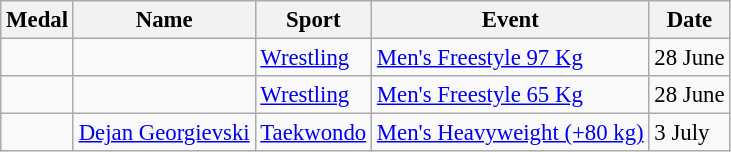<table class="wikitable sortable" style="font-size: 95%;">
<tr>
<th>Medal</th>
<th>Name</th>
<th>Sport</th>
<th>Event</th>
<th>Date</th>
</tr>
<tr>
<td></td>
<td></td>
<td><a href='#'>Wrestling</a></td>
<td><a href='#'>Men's Freestyle 97 Kg</a></td>
<td>28 June</td>
</tr>
<tr>
<td></td>
<td></td>
<td><a href='#'>Wrestling</a></td>
<td><a href='#'>Men's Freestyle 65 Kg</a></td>
<td>28 June</td>
</tr>
<tr>
<td></td>
<td><a href='#'>Dejan Georgievski</a></td>
<td><a href='#'>Taekwondo</a></td>
<td><a href='#'>Men's Heavyweight (+80 kg)</a></td>
<td>3 July</td>
</tr>
</table>
